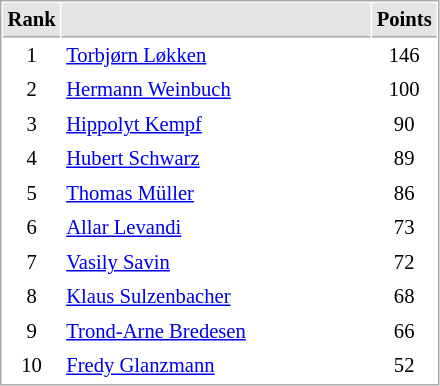<table cellspacing="1" cellpadding="3" style="border:1px solid #AAAAAA;font-size:86%">
<tr style="background-color: #E4E4E4;">
<th style="border-bottom:1px solid #AAAAAA" width=10>Rank</th>
<th style="border-bottom:1px solid #AAAAAA" width=200></th>
<th style="border-bottom:1px solid #AAAAAA" width=20>Points</th>
</tr>
<tr>
<td align=center>1</td>
<td> <a href='#'>Torbjørn Løkken</a></td>
<td align=center>146</td>
</tr>
<tr>
<td align=center>2</td>
<td> <a href='#'>Hermann Weinbuch</a></td>
<td align=center>100</td>
</tr>
<tr>
<td align=center>3</td>
<td> <a href='#'>Hippolyt Kempf</a></td>
<td align=center>90</td>
</tr>
<tr>
<td align=center>4</td>
<td> <a href='#'>Hubert Schwarz</a></td>
<td align=center>89</td>
</tr>
<tr>
<td align=center>5</td>
<td> <a href='#'>Thomas Müller</a></td>
<td align=center>86</td>
</tr>
<tr>
<td align=center>6</td>
<td> <a href='#'>Allar Levandi</a></td>
<td align=center>73</td>
</tr>
<tr>
<td align=center>7</td>
<td> <a href='#'>Vasily Savin</a></td>
<td align=center>72</td>
</tr>
<tr>
<td align=center>8</td>
<td> <a href='#'>Klaus Sulzenbacher</a></td>
<td align=center>68</td>
</tr>
<tr>
<td align=center>9</td>
<td> <a href='#'>Trond-Arne Bredesen</a></td>
<td align=center>66</td>
</tr>
<tr>
<td align=center>10</td>
<td> <a href='#'>Fredy Glanzmann</a></td>
<td align=center>52</td>
</tr>
</table>
